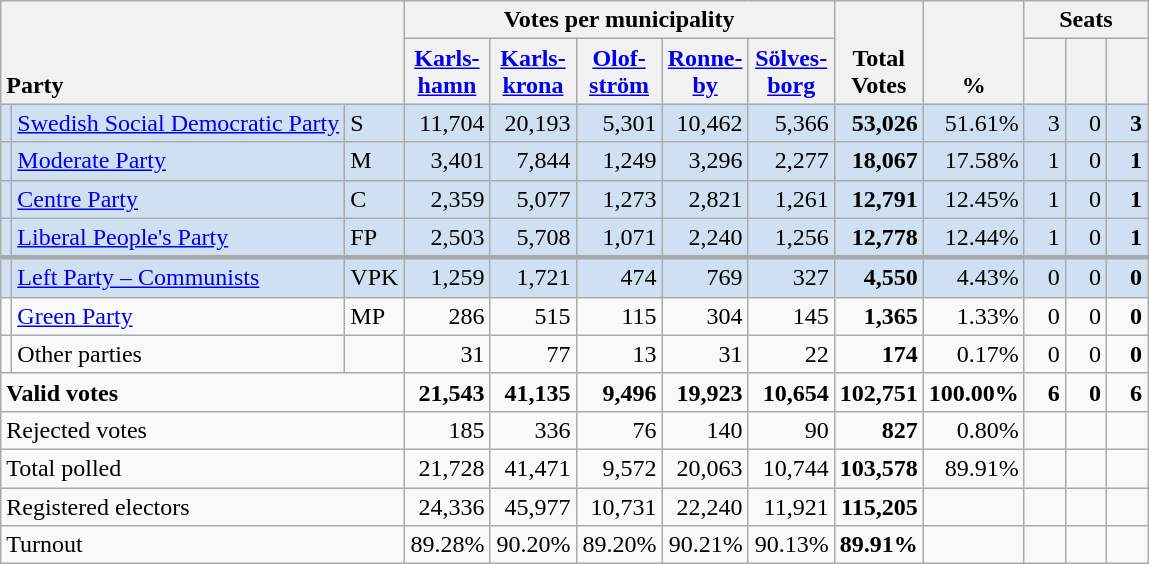<table class="wikitable" border="1" style="text-align:right;">
<tr>
<th style="text-align:left;" valign=bottom rowspan=2 colspan=3>Party</th>
<th colspan=5>Votes per municipality</th>
<th align=center valign=bottom rowspan=2 width="50">Total Votes</th>
<th align=center valign=bottom rowspan=2 width="50">%</th>
<th colspan=3>Seats</th>
</tr>
<tr>
<th align=center valign=bottom width="50"><a href='#'>Karls- hamn</a></th>
<th align=center valign=bottom width="50"><a href='#'>Karls- krona</a></th>
<th align=center valign=bottom width="50"><a href='#'>Olof- ström</a></th>
<th align=center valign=bottom width="50"><a href='#'>Ronne- by</a></th>
<th align=center valign=bottom width="50"><a href='#'>Sölves- borg</a></th>
<th align=center valign=bottom width="20"><small></small></th>
<th align=center valign=bottom width="20"><small><a href='#'></a></small></th>
<th align=center valign=bottom width="20"><small></small></th>
</tr>
<tr style="background:#CEE0F2;">
<td></td>
<td align=left style="white-space: nowrap;"><a href='#'>Swedish Social Democratic Party</a></td>
<td align=left>S</td>
<td>11,704</td>
<td>20,193</td>
<td>5,301</td>
<td>10,462</td>
<td>5,366</td>
<td><strong>53,026</strong></td>
<td>51.61%</td>
<td>3</td>
<td>0</td>
<td><strong>3</strong></td>
</tr>
<tr style="background:#CEE0F2;">
<td></td>
<td align=left><a href='#'>Moderate Party</a></td>
<td align=left>M</td>
<td>3,401</td>
<td>7,844</td>
<td>1,249</td>
<td>3,296</td>
<td>2,277</td>
<td><strong>18,067</strong></td>
<td>17.58%</td>
<td>1</td>
<td>0</td>
<td><strong>1</strong></td>
</tr>
<tr style="background:#CEE0F2;">
<td></td>
<td align=left><a href='#'>Centre Party</a></td>
<td align=left>C</td>
<td>2,359</td>
<td>5,077</td>
<td>1,273</td>
<td>2,821</td>
<td>1,261</td>
<td><strong>12,791</strong></td>
<td>12.45%</td>
<td>1</td>
<td>0</td>
<td><strong>1</strong></td>
</tr>
<tr style="background:#CEE0F2;">
<td></td>
<td align=left><a href='#'>Liberal People's Party</a></td>
<td align=left>FP</td>
<td>2,503</td>
<td>5,708</td>
<td>1,071</td>
<td>2,240</td>
<td>1,256</td>
<td><strong>12,778</strong></td>
<td>12.44%</td>
<td>1</td>
<td>0</td>
<td><strong>1</strong></td>
</tr>
<tr style="background:#CEE0F2; border-top:3px solid darkgray;">
<td></td>
<td align=left><a href='#'>Left Party – Communists</a></td>
<td align=left>VPK</td>
<td>1,259</td>
<td>1,721</td>
<td>474</td>
<td>769</td>
<td>327</td>
<td><strong>4,550</strong></td>
<td>4.43%</td>
<td>0</td>
<td>0</td>
<td><strong>0</strong></td>
</tr>
<tr>
<td></td>
<td align=left><a href='#'>Green Party</a></td>
<td align=left>MP</td>
<td>286</td>
<td>515</td>
<td>115</td>
<td>304</td>
<td>145</td>
<td><strong>1,365</strong></td>
<td>1.33%</td>
<td>0</td>
<td>0</td>
<td><strong>0</strong></td>
</tr>
<tr>
<td></td>
<td align=left>Other parties</td>
<td></td>
<td>31</td>
<td>77</td>
<td>13</td>
<td>31</td>
<td>22</td>
<td><strong>174</strong></td>
<td>0.17%</td>
<td>0</td>
<td>0</td>
<td><strong>0</strong></td>
</tr>
<tr style="font-weight:bold">
<td align=left colspan=3>Valid votes</td>
<td>21,543</td>
<td>41,135</td>
<td>9,496</td>
<td>19,923</td>
<td>10,654</td>
<td>102,751</td>
<td>100.00%</td>
<td>6</td>
<td>0</td>
<td>6</td>
</tr>
<tr>
<td align=left colspan=3>Rejected votes</td>
<td>185</td>
<td>336</td>
<td>76</td>
<td>140</td>
<td>90</td>
<td><strong>827</strong></td>
<td>0.80%</td>
<td></td>
<td></td>
<td></td>
</tr>
<tr>
<td align=left colspan=3>Total polled</td>
<td>21,728</td>
<td>41,471</td>
<td>9,572</td>
<td>20,063</td>
<td>10,744</td>
<td><strong>103,578</strong></td>
<td>89.91%</td>
<td></td>
<td></td>
<td></td>
</tr>
<tr>
<td align=left colspan=3>Registered electors</td>
<td>24,336</td>
<td>45,977</td>
<td>10,731</td>
<td>22,240</td>
<td>11,921</td>
<td><strong>115,205</strong></td>
<td></td>
<td></td>
<td></td>
<td></td>
</tr>
<tr>
<td align=left colspan=3>Turnout</td>
<td>89.28%</td>
<td>90.20%</td>
<td>89.20%</td>
<td>90.21%</td>
<td>90.13%</td>
<td><strong>89.91%</strong></td>
<td></td>
<td></td>
<td></td>
<td></td>
</tr>
</table>
